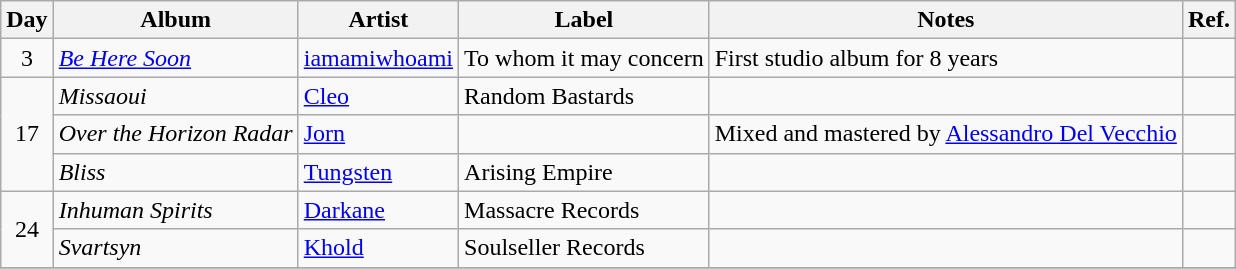<table class="wikitable">
<tr>
<th>Day</th>
<th>Album</th>
<th>Artist</th>
<th>Label</th>
<th>Notes</th>
<th>Ref.</th>
</tr>
<tr>
<td rowspan="1" style="text-align:center;">3</td>
<td><em><a href='#'>Be Here Soon</a></em></td>
<td><a href='#'>iamamiwhoami</a></td>
<td>To whom it may concern</td>
<td>First studio album for 8 years</td>
<td></td>
</tr>
<tr>
<td rowspan="3" style="text-align:center;">17</td>
<td><em>Missaoui</em></td>
<td><a href='#'>Cleo</a></td>
<td>Random Bastards</td>
<td></td>
<td></td>
</tr>
<tr>
<td><em>Over the Horizon Radar</em></td>
<td><a href='#'>Jorn</a></td>
<td></td>
<td>Mixed and mastered by <a href='#'>Alessandro Del Vecchio</a></td>
<td></td>
</tr>
<tr>
<td><em>Bliss</em></td>
<td><a href='#'>Tungsten</a></td>
<td>Arising Empire</td>
<td></td>
<td></td>
</tr>
<tr>
<td rowspan="2" style="text-align:center;">24</td>
<td><em>Inhuman Spirits</em></td>
<td><a href='#'>Darkane</a></td>
<td>Massacre Records</td>
<td></td>
<td></td>
</tr>
<tr>
<td><em>Svartsyn</em></td>
<td><a href='#'>Khold</a></td>
<td>Soulseller Records</td>
<td></td>
<td></td>
</tr>
<tr>
</tr>
</table>
